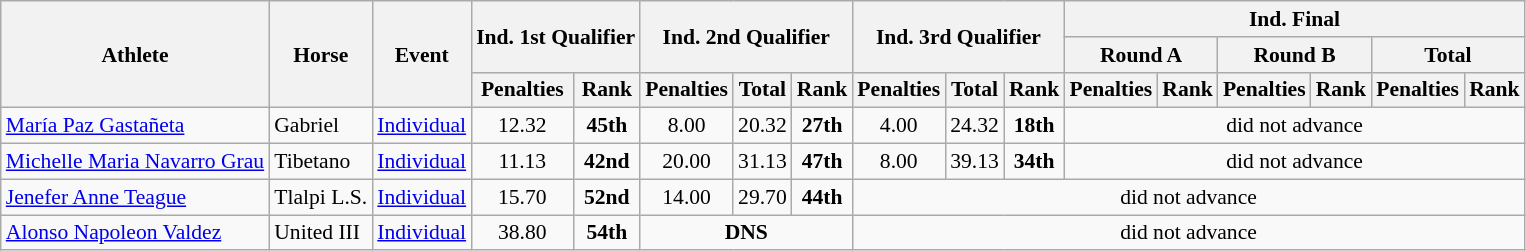<table class="wikitable" border="1" style="font-size:90%">
<tr>
<th rowspan=3>Athlete</th>
<th rowspan=3>Horse</th>
<th rowspan=3>Event</th>
<th colspan=2 rowspan=2>Ind. 1st Qualifier</th>
<th colspan=3 rowspan=2>Ind. 2nd Qualifier</th>
<th colspan=3 rowspan=2>Ind. 3rd Qualifier</th>
<th colspan=6>Ind. Final</th>
</tr>
<tr>
<th colspan=2>Round A</th>
<th colspan=2>Round B</th>
<th colspan=2>Total</th>
</tr>
<tr>
<th>Penalties</th>
<th>Rank</th>
<th>Penalties</th>
<th>Total</th>
<th>Rank</th>
<th>Penalties</th>
<th>Total</th>
<th>Rank</th>
<th>Penalties</th>
<th>Rank</th>
<th>Penalties</th>
<th>Rank</th>
<th>Penalties</th>
<th>Rank</th>
</tr>
<tr>
<td><a href='#'>María Paz Gastañeta</a></td>
<td>Gabriel</td>
<td><a href='#'>Individual</a></td>
<td align=center>12.32</td>
<td align=center><strong>45th</strong></td>
<td align=center>8.00</td>
<td align=center>20.32</td>
<td align=center><strong>27th</strong></td>
<td align=center>4.00</td>
<td align=center>24.32</td>
<td align=center><strong>18th</strong></td>
<td align=center colspan="7">did not advance</td>
</tr>
<tr>
<td><a href='#'>Michelle Maria Navarro Grau</a></td>
<td>Tibetano</td>
<td><a href='#'>Individual</a></td>
<td align=center>11.13</td>
<td align=center><strong>42nd</strong></td>
<td align=center>20.00</td>
<td align=center>31.13</td>
<td align=center><strong>47th</strong></td>
<td align=center>8.00</td>
<td align=center>39.13</td>
<td align=center><strong>34th</strong></td>
<td align=center colspan="7">did not advance</td>
</tr>
<tr>
<td><a href='#'>Jenefer Anne Teague</a></td>
<td>Tlalpi L.S.</td>
<td><a href='#'>Individual</a></td>
<td align=center>15.70</td>
<td align=center><strong>52nd</strong></td>
<td align=center>14.00</td>
<td align=center>29.70</td>
<td align=center><strong>44th</strong></td>
<td align=center colspan="9">did not advance</td>
</tr>
<tr>
<td><a href='#'>Alonso Napoleon Valdez</a></td>
<td>United III</td>
<td><a href='#'>Individual</a></td>
<td align=center>38.80</td>
<td align=center><strong>54th</strong></td>
<td align=center colspan=3><strong>DNS</strong></td>
<td align=center colspan="9">did not advance</td>
</tr>
</table>
